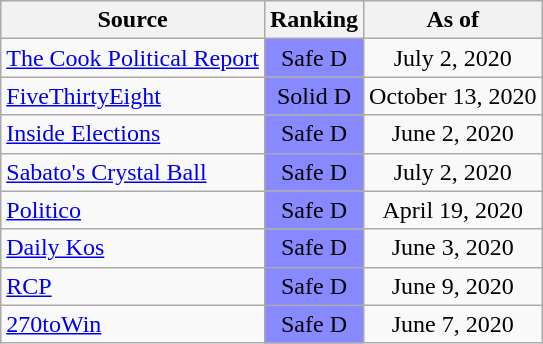<table class="wikitable" style="text-align:center">
<tr>
<th>Source</th>
<th>Ranking</th>
<th>As of</th>
</tr>
<tr>
<td align=left><a href='#'>The Cook Political Report</a></td>
<td style="background:#88f" data-sort-value=-4>Safe D</td>
<td>July 2, 2020</td>
</tr>
<tr>
<td align=left><a href='#'>FiveThirtyEight</a></td>
<td style="background:#88f" data-sort-value=-4>Solid D</td>
<td>October 13, 2020</td>
</tr>
<tr>
<td align=left><a href='#'>Inside Elections</a></td>
<td style="background:#88f" data-sort-value=-4>Safe D</td>
<td>June 2, 2020</td>
</tr>
<tr>
<td align=left><a href='#'>Sabato's Crystal Ball</a></td>
<td style="background:#88f" data-sort-value=-4>Safe D</td>
<td>July 2, 2020</td>
</tr>
<tr>
<td align=left><a href='#'>Politico</a></td>
<td style="background:#88f" data-sort-value=-4>Safe D</td>
<td>April 19, 2020</td>
</tr>
<tr>
<td align=left><a href='#'>Daily Kos</a></td>
<td style="background:#88f" data-sort-value=-4>Safe D</td>
<td>June 3, 2020</td>
</tr>
<tr>
<td align=left><a href='#'>RCP</a></td>
<td style="background:#88f" data-sort-value=-4>Safe D</td>
<td>June 9, 2020</td>
</tr>
<tr>
<td align=left><a href='#'>270toWin</a></td>
<td style="background:#88f" data-sort-value=-4>Safe D</td>
<td>June 7, 2020</td>
</tr>
</table>
